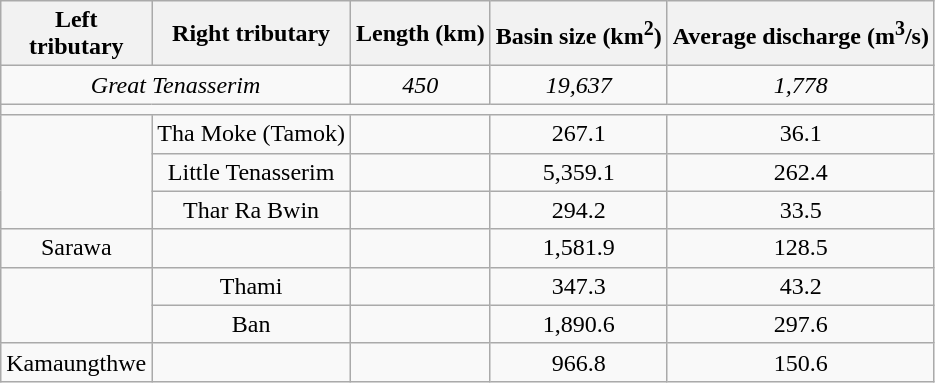<table class="wikitable" style="text-align:center;">
<tr>
<th>Left<br>tributary</th>
<th>Right tributary</th>
<th>Length (km)</th>
<th>Basin size (km<sup>2</sup>)</th>
<th>Average discharge (m<sup>3</sup>/s)</th>
</tr>
<tr>
<td colspan="2"><em>Great Tenasserim</em></td>
<td><em>450</em></td>
<td><em>19,637</em></td>
<td><em>1,778</em></td>
</tr>
<tr>
<td colspan="5"></td>
</tr>
<tr>
<td rowspan="3"></td>
<td>Tha Moke (Tamok)</td>
<td></td>
<td>267.1</td>
<td>36.1</td>
</tr>
<tr>
<td>Little Tenasserim</td>
<td></td>
<td>5,359.1</td>
<td>262.4</td>
</tr>
<tr>
<td>Thar Ra Bwin</td>
<td></td>
<td>294.2</td>
<td>33.5</td>
</tr>
<tr>
<td>Sarawa</td>
<td></td>
<td></td>
<td>1,581.9</td>
<td>128.5</td>
</tr>
<tr>
<td rowspan="2"></td>
<td>Thami</td>
<td></td>
<td>347.3</td>
<td>43.2</td>
</tr>
<tr>
<td>Ban</td>
<td></td>
<td>1,890.6</td>
<td>297.6</td>
</tr>
<tr>
<td>Kamaungthwe</td>
<td></td>
<td></td>
<td>966.8</td>
<td>150.6</td>
</tr>
</table>
